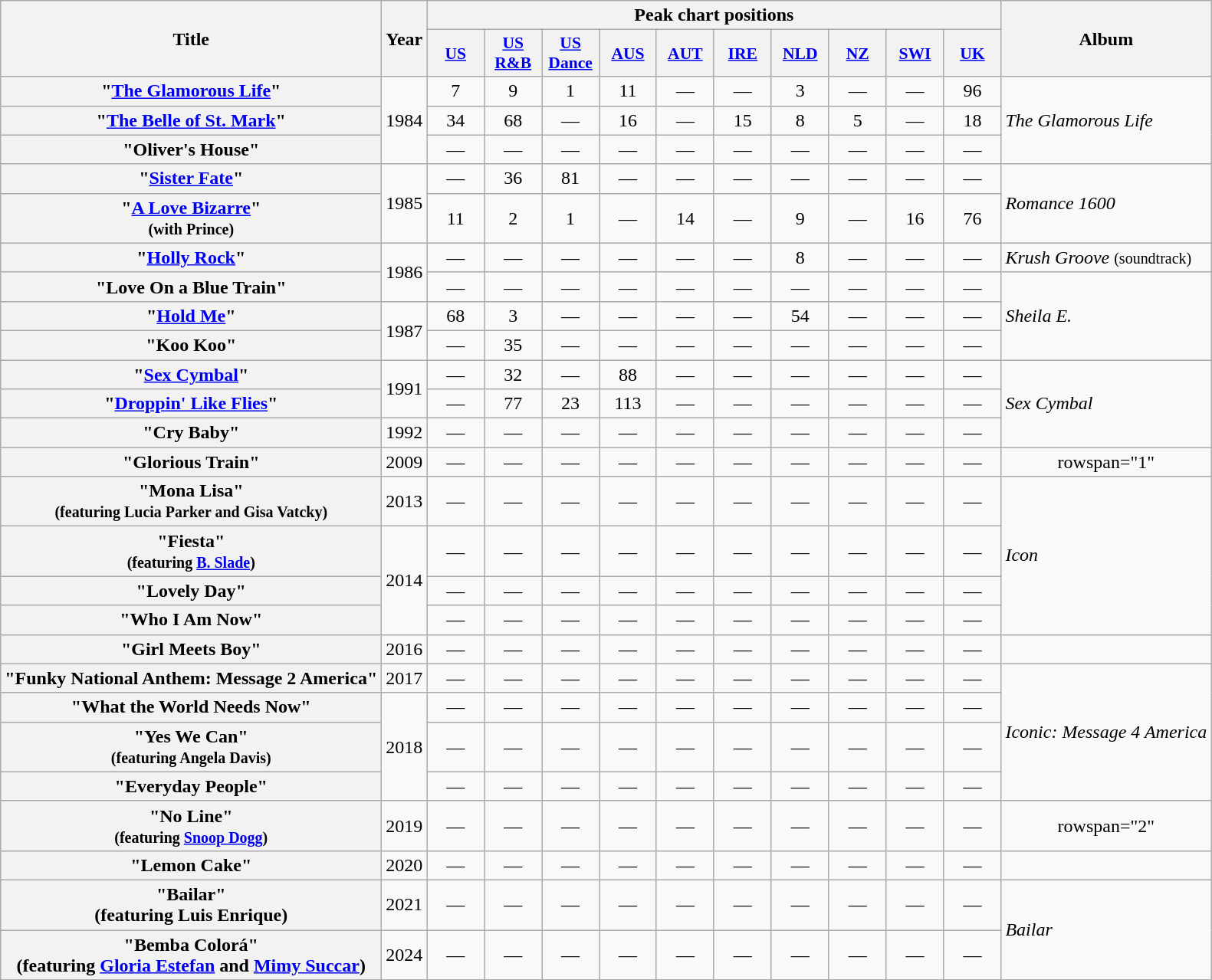<table class="wikitable plainrowheaders" style="text-align:center;">
<tr>
<th scope="col" rowspan="2">Title</th>
<th scope="col" rowspan="2">Year</th>
<th scope="col" colspan="10">Peak chart positions</th>
<th scope="col" rowspan="2">Album</th>
</tr>
<tr>
<th scope="col" style="width:3em;font-size:90%;"><a href='#'>US</a><br></th>
<th scope="col" style="width:3em;font-size:90%;"><a href='#'>US<br>R&B</a><br></th>
<th scope="col" style="width:3em;font-size:90%;"><a href='#'>US Dance</a><br></th>
<th scope="col" style="width:3em;font-size:90%;"><a href='#'>AUS</a><br></th>
<th scope="col" style="width:3em;font-size:90%;"><a href='#'>AUT</a><br></th>
<th scope="col" style="width:3em;font-size:90%;"><a href='#'>IRE</a><br></th>
<th scope="col" style="width:3em;font-size:90%;"><a href='#'>NLD</a><br></th>
<th scope="col" style="width:3em;font-size:90%;"><a href='#'>NZ</a><br></th>
<th scope="col" style="width:3em;font-size:90%;"><a href='#'>SWI</a><br></th>
<th scope="col" style="width:3em;font-size:90%;"><a href='#'>UK</a><br></th>
</tr>
<tr>
<th scope="row">"<a href='#'>The Glamorous Life</a>"</th>
<td align="left" rowspan="3">1984</td>
<td>7</td>
<td>9</td>
<td>1</td>
<td>11</td>
<td>—</td>
<td>—</td>
<td>3</td>
<td>—</td>
<td>—</td>
<td>96</td>
<td style="text-align:left;" rowspan="3"><em>The Glamorous Life</em></td>
</tr>
<tr>
<th scope="row">"<a href='#'>The Belle of St. Mark</a>"</th>
<td>34</td>
<td>68</td>
<td>—</td>
<td>16</td>
<td>—</td>
<td>15</td>
<td>8</td>
<td>5</td>
<td>—</td>
<td>18</td>
</tr>
<tr>
<th scope="row">"Oliver's House"</th>
<td>—</td>
<td>—</td>
<td>—</td>
<td>—</td>
<td>—</td>
<td>—</td>
<td>—</td>
<td>—</td>
<td>—</td>
<td>—</td>
</tr>
<tr>
<th scope="row">"<a href='#'>Sister Fate</a>"</th>
<td align="left" rowspan="2">1985</td>
<td>—</td>
<td>36</td>
<td>81</td>
<td>—</td>
<td>—</td>
<td>—</td>
<td>—</td>
<td>—</td>
<td>—</td>
<td>—</td>
<td style="text-align:left;" rowspan="2"><em>Romance 1600</em></td>
</tr>
<tr>
<th scope="row">"<a href='#'>A Love Bizarre</a>"<br><small>(with Prince)</small></th>
<td>11</td>
<td>2</td>
<td>1</td>
<td>—</td>
<td>14</td>
<td>—</td>
<td>9</td>
<td>—</td>
<td>16</td>
<td>76</td>
</tr>
<tr>
<th scope="row">"<a href='#'>Holly Rock</a>"</th>
<td align="left" rowspan="2">1986</td>
<td>—</td>
<td>—</td>
<td>—</td>
<td>—</td>
<td>—</td>
<td>—</td>
<td>8</td>
<td>—</td>
<td>—</td>
<td>—</td>
<td style="text-align:left;"><em>Krush Groove</em> <small>(soundtrack)</small></td>
</tr>
<tr>
<th scope="row">"Love On a Blue Train"</th>
<td>—</td>
<td>—</td>
<td>—</td>
<td>—</td>
<td>—</td>
<td>—</td>
<td>—</td>
<td>—</td>
<td>—</td>
<td>—</td>
<td style="text-align:left;" rowspan="3"><em>Sheila E.</em></td>
</tr>
<tr>
<th scope="row">"<a href='#'>Hold Me</a>"</th>
<td align="left" rowspan="2">1987</td>
<td>68</td>
<td>3</td>
<td>—</td>
<td>—</td>
<td>—</td>
<td>—</td>
<td>54</td>
<td>—</td>
<td>—</td>
<td>—</td>
</tr>
<tr>
<th scope="row">"Koo Koo"</th>
<td>—</td>
<td>35</td>
<td>—</td>
<td>—</td>
<td>—</td>
<td>—</td>
<td>—</td>
<td>—</td>
<td>—</td>
<td>—</td>
</tr>
<tr>
<th scope="row">"<a href='#'>Sex Cymbal</a>"</th>
<td align="left" rowspan="2">1991</td>
<td>—</td>
<td>32</td>
<td>—</td>
<td>88</td>
<td>—</td>
<td>—</td>
<td>—</td>
<td>—</td>
<td>—</td>
<td>—</td>
<td style="text-align:left;" rowspan="3"><em>Sex Cymbal</em></td>
</tr>
<tr>
<th scope="row">"<a href='#'>Droppin' Like Flies</a>"</th>
<td>—</td>
<td>77</td>
<td>23</td>
<td>113</td>
<td>—</td>
<td>—</td>
<td>—</td>
<td>—</td>
<td>—</td>
<td>—</td>
</tr>
<tr>
<th scope="row">"Cry Baby"</th>
<td align="left" rowspan="1">1992</td>
<td>—</td>
<td>—</td>
<td>—</td>
<td>—</td>
<td>—</td>
<td>—</td>
<td>—</td>
<td>—</td>
<td>—</td>
<td>—</td>
</tr>
<tr>
<th scope="row">"Glorious Train"</th>
<td align="left" rowspan="1">2009</td>
<td>—</td>
<td>—</td>
<td>—</td>
<td>—</td>
<td>—</td>
<td>—</td>
<td>—</td>
<td>—</td>
<td>—</td>
<td>—</td>
<td>rowspan="1" </td>
</tr>
<tr>
<th scope="row">"Mona Lisa"<br><small>(featuring Lucia Parker and Gisa Vatcky)</small></th>
<td align="left">2013</td>
<td>—</td>
<td>—</td>
<td>—</td>
<td>—</td>
<td>—</td>
<td>—</td>
<td>—</td>
<td>—</td>
<td>—</td>
<td>—</td>
<td style="text-align:left;" rowspan="4"><em>Icon</em></td>
</tr>
<tr>
<th scope="row">"Fiesta"<br><small>(featuring <a href='#'>B. Slade</a>)</small></th>
<td align="left" rowspan="3">2014</td>
<td>—</td>
<td>—</td>
<td>—</td>
<td>—</td>
<td>—</td>
<td>—</td>
<td>—</td>
<td>—</td>
<td>—</td>
<td>—</td>
</tr>
<tr>
<th scope="row">"Lovely Day"</th>
<td>—</td>
<td>—</td>
<td>—</td>
<td>—</td>
<td>—</td>
<td>—</td>
<td>—</td>
<td>—</td>
<td>—</td>
<td>—</td>
</tr>
<tr>
<th scope="row">"Who I Am Now"</th>
<td>—</td>
<td>—</td>
<td>—</td>
<td>—</td>
<td>—</td>
<td>—</td>
<td>—</td>
<td>—</td>
<td>—</td>
<td>—</td>
</tr>
<tr>
<th scope="row">"Girl Meets Boy"</th>
<td align="left">2016</td>
<td>—</td>
<td>—</td>
<td>—</td>
<td>—</td>
<td>—</td>
<td>—</td>
<td>—</td>
<td>—</td>
<td>—</td>
<td>—</td>
<td></td>
</tr>
<tr>
<th scope="row">"Funky National Anthem: Message 2 America"</th>
<td align="left">2017</td>
<td>—</td>
<td>—</td>
<td>—</td>
<td>—</td>
<td>—</td>
<td>—</td>
<td>—</td>
<td>—</td>
<td>—</td>
<td>—</td>
<td style="text-align:left;" rowspan="4"><em>Iconic: Message 4 America</em></td>
</tr>
<tr>
<th scope="row">"What the World Needs Now"</th>
<td align="left" rowspan="3">2018</td>
<td>—</td>
<td>—</td>
<td>—</td>
<td>—</td>
<td>—</td>
<td>—</td>
<td>—</td>
<td>—</td>
<td>—</td>
<td>—</td>
</tr>
<tr>
<th scope="row">"Yes We Can"<br><small>(featuring Angela Davis)</small></th>
<td>—</td>
<td>—</td>
<td>—</td>
<td>—</td>
<td>—</td>
<td>—</td>
<td>—</td>
<td>—</td>
<td>—</td>
<td>—</td>
</tr>
<tr>
<th scope="row">"Everyday People"</th>
<td>—</td>
<td>—</td>
<td>—</td>
<td>—</td>
<td>—</td>
<td>—</td>
<td>—</td>
<td>—</td>
<td>—</td>
<td>—</td>
</tr>
<tr>
<th scope="row">"No Line"<br><small>(featuring <a href='#'>Snoop Dogg</a>)</small></th>
<td align="left">2019</td>
<td>—</td>
<td>—</td>
<td>—</td>
<td>—</td>
<td>—</td>
<td>—</td>
<td>—</td>
<td>—</td>
<td>—</td>
<td>—</td>
<td>rowspan="2" </td>
</tr>
<tr>
<th scope="row">"Lemon Cake"</th>
<td align="left">2020</td>
<td>—</td>
<td>—</td>
<td>—</td>
<td>—</td>
<td>—</td>
<td>—</td>
<td>—</td>
<td>—</td>
<td>—</td>
<td>—</td>
</tr>
<tr>
<th scope="row">"Bailar"<br>(featuring Luis Enrique)</th>
<td align="left">2021</td>
<td>—</td>
<td>—</td>
<td>—</td>
<td>—</td>
<td>—</td>
<td>—</td>
<td>—</td>
<td>—</td>
<td>—</td>
<td>—</td>
<td style="text-align:left;" rowspan="2"><em>Bailar</em></td>
</tr>
<tr>
<th scope="row">"Bemba Colorá"<br>(featuring <a href='#'>Gloria Estefan</a> and <a href='#'>Mimy Succar</a>)</th>
<td align="left">2024</td>
<td>—</td>
<td>—</td>
<td>—</td>
<td>—</td>
<td>—</td>
<td>—</td>
<td>—</td>
<td>—</td>
<td>—</td>
<td>—</td>
</tr>
<tr>
</tr>
</table>
